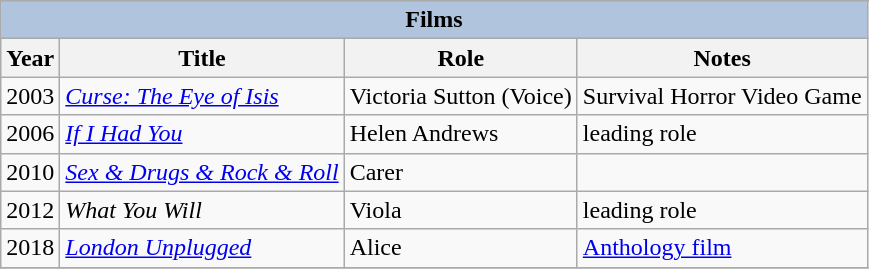<table class="wikitable" style="font-size: 100%;">
<tr>
</tr>
<tr>
</tr>
<tr>
<th colspan="4" style="background: LightSteelBlue;">Films</th>
</tr>
<tr>
<th>Year</th>
<th>Title</th>
<th>Role</th>
<th>Notes</th>
</tr>
<tr>
<td>2003</td>
<td><em><a href='#'>Curse: The Eye of Isis</a></em></td>
<td>Victoria Sutton (Voice)</td>
<td>Survival Horror Video Game</td>
</tr>
<tr>
<td>2006</td>
<td><em><a href='#'>If I Had You</a></em></td>
<td>Helen Andrews</td>
<td>leading role</td>
</tr>
<tr>
<td>2010</td>
<td><em><a href='#'>Sex & Drugs & Rock & Roll</a></em></td>
<td>Carer</td>
<td></td>
</tr>
<tr>
<td>2012</td>
<td><em>What You Will</em></td>
<td>Viola</td>
<td>leading role</td>
</tr>
<tr>
<td>2018</td>
<td><em><a href='#'>London Unplugged</a></em></td>
<td>Alice</td>
<td><a href='#'>Anthology film</a></td>
</tr>
<tr>
</tr>
</table>
